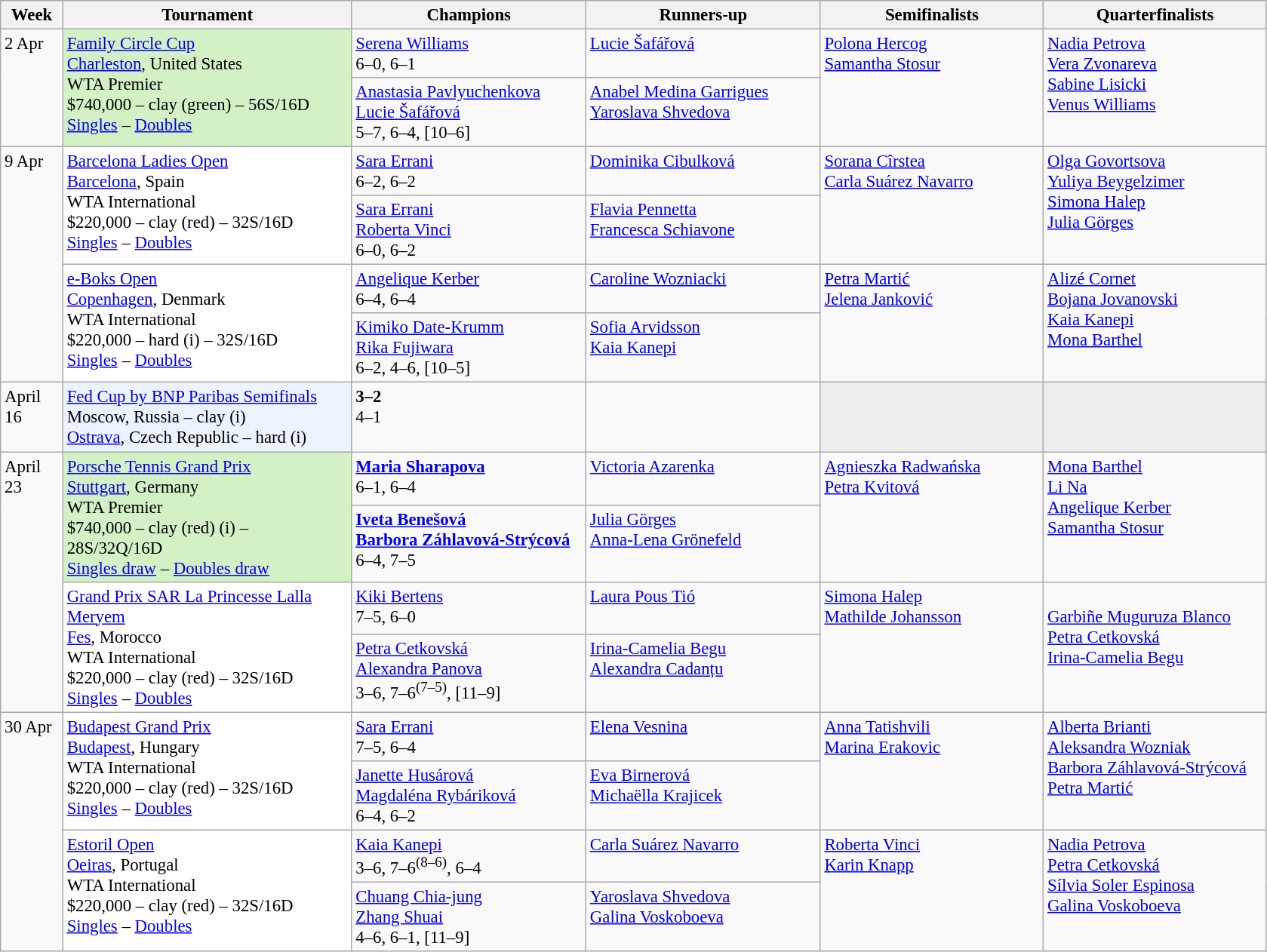<table class=wikitable style=font-size:95%>
<tr>
<th style="width:48px;">Week</th>
<th style="width:248px;">Tournament</th>
<th style="width:200px;">Champions</th>
<th style="width:200px;">Runners-up</th>
<th style="width:190px;">Semifinalists</th>
<th style="width:190px;">Quarterfinalists</th>
</tr>
<tr valign=top>
<td rowspan=2>2 Apr</td>
<td style="background:#D4F1C5;" rowspan="2"><a href='#'>Family Circle Cup</a><br><a href='#'>Charleston</a>, United States<br>WTA Premier<br>$740,000 – clay (green) – 56S/16D<br><a href='#'>Singles</a> – <a href='#'>Doubles</a></td>
<td> <a href='#'>Serena Williams</a> <br>6–0, 6–1</td>
<td> <a href='#'>Lucie Šafářová</a></td>
<td rowspan=2> <a href='#'>Polona Hercog</a> <br>  <a href='#'>Samantha Stosur</a></td>
<td rowspan=2> <a href='#'>Nadia Petrova</a> <br>  <a href='#'>Vera Zvonareva</a> <br>  <a href='#'>Sabine Lisicki</a> <br>  <a href='#'>Venus Williams</a></td>
</tr>
<tr valign=top>
<td> <a href='#'>Anastasia Pavlyuchenkova</a> <br>  <a href='#'>Lucie Šafářová</a><br>5–7, 6–4, [10–6]</td>
<td> <a href='#'>Anabel Medina Garrigues</a> <br>  <a href='#'>Yaroslava Shvedova</a></td>
</tr>
<tr valign=top>
<td rowspan=4>9 Apr</td>
<td style="background:#fff;" rowspan="2"><a href='#'>Barcelona Ladies Open</a><br><a href='#'>Barcelona</a>, Spain<br>WTA International<br>$220,000 – clay (red) – 32S/16D<br><a href='#'>Singles</a> – <a href='#'>Doubles</a></td>
<td> <a href='#'>Sara Errani</a><br>6–2, 6–2</td>
<td> <a href='#'>Dominika Cibulková</a></td>
<td rowspan=2> <a href='#'>Sorana Cîrstea</a> <br>  <a href='#'>Carla Suárez Navarro</a></td>
<td rowspan=2> <a href='#'>Olga Govortsova</a> <br>  <a href='#'>Yuliya Beygelzimer</a> <br>  <a href='#'>Simona Halep</a> <br>  <a href='#'>Julia Görges</a></td>
</tr>
<tr valign=top>
<td> <a href='#'>Sara Errani</a> <br>  <a href='#'>Roberta Vinci</a><br> 6–0, 6–2</td>
<td> <a href='#'>Flavia Pennetta</a> <br>  <a href='#'>Francesca Schiavone</a></td>
</tr>
<tr valign=top>
<td style="background:#fff;" rowspan="2"><a href='#'>e-Boks Open</a><br><a href='#'>Copenhagen</a>, Denmark<br>WTA International<br>$220,000 – hard (i)  – 32S/16D<br><a href='#'>Singles</a> – <a href='#'>Doubles</a></td>
<td> <a href='#'>Angelique Kerber</a><br> 6–4, 6–4</td>
<td> <a href='#'>Caroline Wozniacki</a></td>
<td rowspan=2> <a href='#'>Petra Martić</a> <br>  <a href='#'>Jelena Janković</a></td>
<td rowspan=2> <a href='#'>Alizé Cornet</a> <br>  <a href='#'>Bojana Jovanovski</a> <br>  <a href='#'>Kaia Kanepi</a> <br>  <a href='#'>Mona Barthel</a></td>
</tr>
<tr valign=top>
<td> <a href='#'>Kimiko Date-Krumm</a> <br>  <a href='#'>Rika Fujiwara</a><br>6–2, 4–6, [10–5]</td>
<td> <a href='#'>Sofia Arvidsson</a> <br>  <a href='#'>Kaia Kanepi</a></td>
</tr>
<tr valign=top>
<td>April 16</td>
<td style="background:#ECF2FF;"><a href='#'>Fed Cup by BNP Paribas Semifinals</a> <br>Moscow, Russia – clay (i)<br><a href='#'>Ostrava</a>, Czech Republic – hard (i)</td>
<td> <strong> 3–2 <br> </strong> 4–1</td>
<td> <br> </td>
<td style="background:#ededed;"></td>
<td style="background:#ededed;"></td>
</tr>
<tr valign=top>
<td rowspan=4>April 23</td>
<td style="background:#D4F1C5;" rowspan="2"><a href='#'>Porsche Tennis Grand Prix</a><br><a href='#'>Stuttgart</a>, Germany<br>WTA Premier<br>$740,000 – clay (red) (i) – 28S/32Q/16D<br><a href='#'>Singles draw</a> – <a href='#'>Doubles draw</a></td>
<td> <strong><a href='#'>Maria Sharapova</a></strong><br>6–1, 6–4</td>
<td> <a href='#'>Victoria Azarenka</a></td>
<td rowspan=2> <a href='#'>Agnieszka Radwańska</a> <br> <a href='#'>Petra Kvitová</a></td>
<td rowspan=2> <a href='#'>Mona Barthel</a> <br>  <a href='#'>Li Na</a> <br>  <a href='#'>Angelique Kerber</a><br> <a href='#'>Samantha Stosur</a></td>
</tr>
<tr valign=top>
<td><strong> <a href='#'>Iveta Benešová</a> <br>  <a href='#'>Barbora Záhlavová-Strýcová</a></strong><br> 6–4, 7–5</td>
<td> <a href='#'>Julia Görges</a> <br>  <a href='#'>Anna-Lena Grönefeld</a></td>
</tr>
<tr valign=top>
<td style="background:#fff;" rowspan="2"><a href='#'>Grand Prix SAR La Princesse Lalla Meryem</a><br><a href='#'>Fes</a>, Morocco<br>WTA International<br>$220,000 – clay (red) – 32S/16D<br><a href='#'>Singles</a> – <a href='#'>Doubles</a></td>
<td> <a href='#'>Kiki Bertens</a> <br> 7–5, 6–0</td>
<td> <a href='#'>Laura Pous Tió</a></td>
<td rowspan=2> <a href='#'>Simona Halep</a> <br>  <a href='#'>Mathilde Johansson</a></td>
<td rowspan=2> <br>  <a href='#'>Garbiñe Muguruza Blanco</a> <br>  <a href='#'>Petra Cetkovská</a> <br>  <a href='#'>Irina-Camelia Begu</a></td>
</tr>
<tr valign=top>
<td> <a href='#'>Petra Cetkovská</a> <br>  <a href='#'>Alexandra Panova</a><br>3–6, 7–6<sup>(7–5)</sup>, [11–9]</td>
<td> <a href='#'>Irina-Camelia Begu</a> <br>  <a href='#'>Alexandra Cadanțu</a></td>
</tr>
<tr valign=top>
<td rowspan=4>30 Apr</td>
<td style="background:#fff;" rowspan="2"><a href='#'>Budapest Grand Prix</a><br><a href='#'>Budapest</a>, Hungary<br>WTA International<br>$220,000 – clay (red) – 32S/16D<br><a href='#'>Singles</a> – <a href='#'>Doubles</a></td>
<td> <a href='#'>Sara Errani</a> <br> 7–5, 6–4</td>
<td> <a href='#'>Elena Vesnina</a></td>
<td rowspan=2> <a href='#'>Anna Tatishvili</a> <br>  <a href='#'>Marina Erakovic</a></td>
<td rowspan=2> <a href='#'>Alberta Brianti</a> <br>   <a href='#'>Aleksandra Wozniak</a> <br>  <a href='#'>Barbora Záhlavová-Strýcová</a> <br>  <a href='#'>Petra Martić</a></td>
</tr>
<tr valign=top>
<td> <a href='#'>Janette Husárová</a> <br>  <a href='#'>Magdaléna Rybáriková</a><br>6–4, 6–2</td>
<td> <a href='#'>Eva Birnerová</a> <br>  <a href='#'>Michaëlla Krajicek</a></td>
</tr>
<tr valign=top>
<td style="background:#fff;" rowspan="2"><a href='#'>Estoril Open</a><br><a href='#'>Oeiras</a>, Portugal<br>WTA International<br>$220,000 – clay (red) – 32S/16D<br><a href='#'>Singles</a> – <a href='#'>Doubles</a></td>
<td> <a href='#'>Kaia Kanepi</a> <br> 3–6, 7–6<sup>(8–6)</sup>, 6–4</td>
<td> <a href='#'>Carla Suárez Navarro</a></td>
<td rowspan=2> <a href='#'>Roberta Vinci</a> <br>  <a href='#'>Karin Knapp</a></td>
<td rowspan=2> <a href='#'>Nadia Petrova</a> <br>  <a href='#'>Petra Cetkovská</a> <br>  <a href='#'>Sílvia Soler Espinosa</a><br>  <a href='#'>Galina Voskoboeva</a></td>
</tr>
<tr valign=top>
<td> <a href='#'>Chuang Chia-jung</a> <br>  <a href='#'>Zhang Shuai</a> <br> 4–6, 6–1, [11–9]</td>
<td> <a href='#'>Yaroslava Shvedova</a> <br>  <a href='#'>Galina Voskoboeva</a></td>
</tr>
</table>
